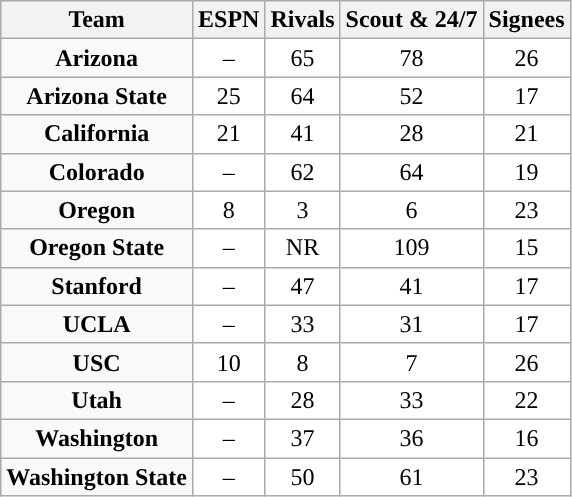<table class="wikitable">
<tr>
<th>Team</th>
<th>ESPN</th>
<th>Rivals</th>
<th>Scout & 24/7</th>
<th>Signees</th>
</tr>
<tr style="text-align:center;">
<td><strong>Arizona</strong></td>
<td style="text-align:center; background:white">–</td>
<td style="text-align:center; background:white">65</td>
<td style="text-align:center; background:white">78</td>
<td style="text-align:center; background:white">26</td>
</tr>
<tr style="text-align:center;">
<td><strong>Arizona State</strong></td>
<td style="text-align:center; background:white">25</td>
<td style="text-align:center; background:white">64</td>
<td style="text-align:center; background:white">52</td>
<td style="text-align:center; background:white">17</td>
</tr>
<tr style="text-align:center;">
<td><strong>California</strong></td>
<td style="text-align:center; background:white">21</td>
<td style="text-align:center; background:white">41</td>
<td style="text-align:center; background:white">28</td>
<td style="text-align:center; background:white">21</td>
</tr>
<tr style="text-align:center;">
<td><strong>Colorado</strong></td>
<td style="text-align:center; background:white">–</td>
<td style="text-align:center; background:white">62</td>
<td style="text-align:center; background:white">64</td>
<td style="text-align:center; background:white">19</td>
</tr>
<tr style="text-align:center;">
<td><strong>Oregon</strong></td>
<td style="text-align:center; background:white">8</td>
<td style="text-align:center; background:white">3</td>
<td style="text-align:center; background:white">6</td>
<td style="text-align:center; background:white">23</td>
</tr>
<tr style="text-align:center;">
<td><strong>Oregon State</strong></td>
<td style="text-align:center; background:white">–</td>
<td style="text-align:center; background:white">NR</td>
<td style="text-align:center; background:white">109</td>
<td style="text-align:center; background:white">15</td>
</tr>
<tr style="text-align:center;">
<td><strong>Stanford</strong></td>
<td style="text-align:center; background:white">–</td>
<td style="text-align:center; background:white">47</td>
<td style="text-align:center; background:white">41</td>
<td style="text-align:center; background:white">17</td>
</tr>
<tr style="text-align:center;">
<td><strong>UCLA</strong></td>
<td style="text-align:center; background:white">–</td>
<td style="text-align:center; background:white">33</td>
<td style="text-align:center; background:white">31</td>
<td style="text-align:center; background:white">17</td>
</tr>
<tr style="text-align:center;">
<td><strong>USC</strong></td>
<td style="text-align:center; background:white">10</td>
<td style="text-align:center; background:white">8</td>
<td style="text-align:center; background:white">7</td>
<td style="text-align:center; background:white">26</td>
</tr>
<tr style="text-align:center;">
<td><strong>Utah</strong></td>
<td style="text-align:center; background:white">–</td>
<td style="text-align:center; background:white">28</td>
<td style="text-align:center; background:white">33</td>
<td style="text-align:center; background:white">22</td>
</tr>
<tr style="text-align:center;">
<td><strong>Washington</strong></td>
<td style="text-align:center; background:white">–</td>
<td style="text-align:center; background:white">37</td>
<td style="text-align:center; background:white">36</td>
<td style="text-align:center; background:white">16</td>
</tr>
<tr style="text-align:center;">
<td><strong>Washington State</strong></td>
<td style="text-align:center; background:white">–</td>
<td style="text-align:center; background:white">50</td>
<td style="text-align:center; background:white">61</td>
<td style="text-align:center; background:white">23</td>
</tr>
</table>
